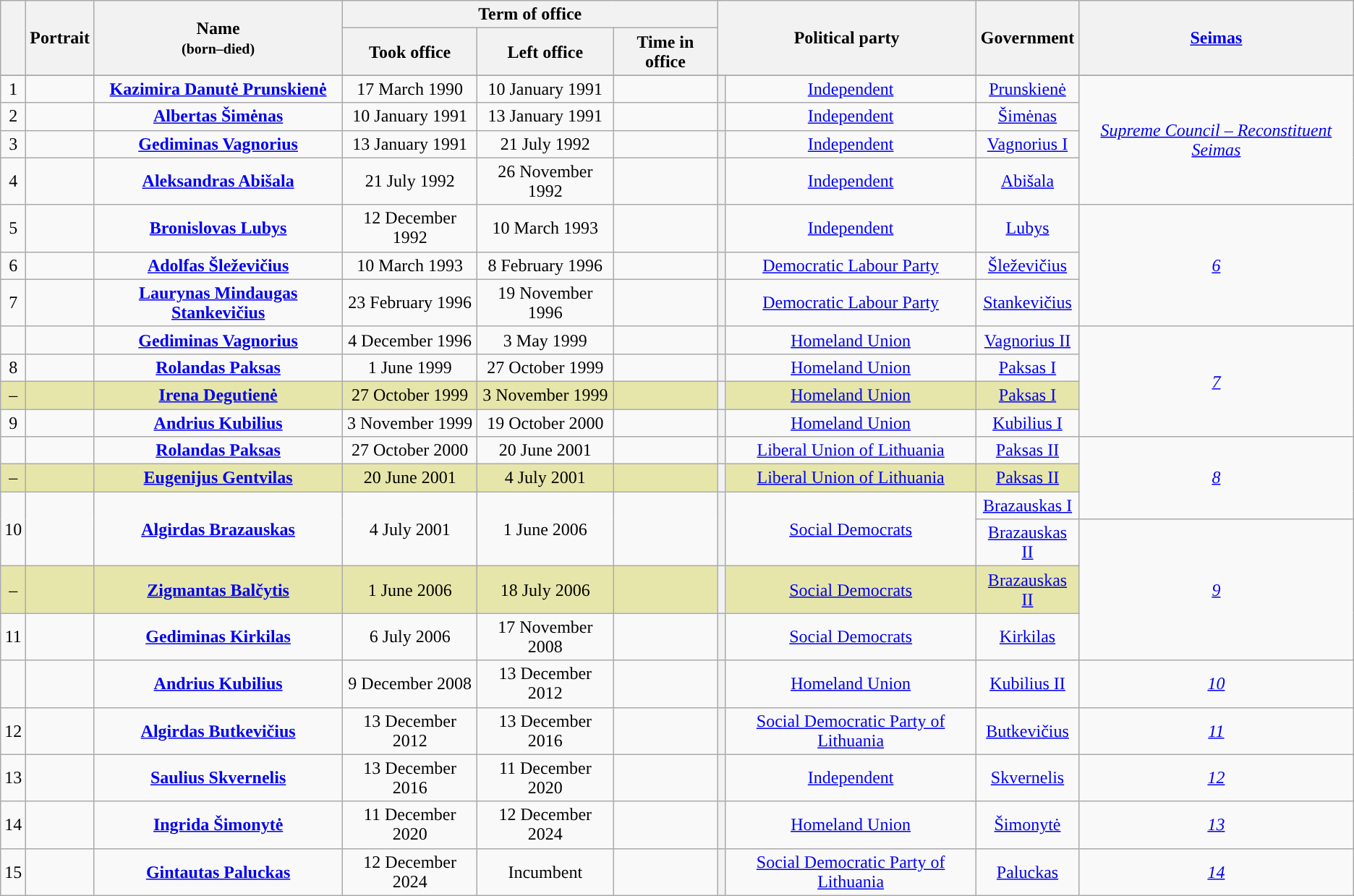<table class="wikitable" style="text-align:center;">
<tr>
<th rowspan=2></th>
<th rowspan=2>Portrait</th>
<th rowspan=2>Name<br><small>(born–died)</small></th>
<th colspan=3>Term of office</th>
<th colspan=2 rowspan=2>Political party</th>
<th rowspan=2>Government<br></th>
<th rowspan=2><a href='#'>Seimas</a></th>
</tr>
<tr>
<th>Took office</th>
<th>Left office</th>
<th>Time in office</th>
</tr>
<tr>
</tr>
<tr>
<td>1</td>
<td></td>
<td><strong><a href='#'>Kazimira Danutė Prunskienė</a></strong><br></td>
<td>17 March 1990</td>
<td>10 January 1991</td>
<td></td>
<th style="background:"></th>
<td><a href='#'>Independent</a><br></td>
<td><a href='#'>Prunskienė</a><br></td>
<td rowspan=4><em><a href='#'>Supreme Council – Reconstituent Seimas</a></em> </td>
</tr>
<tr>
<td>2</td>
<td></td>
<td><strong><a href='#'>Albertas Šimėnas</a></strong><br></td>
<td>10 January 1991</td>
<td>13 January 1991</td>
<td></td>
<th style="background:"></th>
<td><a href='#'>Independent</a><br></td>
<td><a href='#'>Šimėnas</a><br></td>
</tr>
<tr>
<td>3</td>
<td></td>
<td><strong><a href='#'>Gediminas Vagnorius</a></strong><br></td>
<td>13 January 1991</td>
<td>21 July 1992</td>
<td></td>
<th style="background:"></th>
<td><a href='#'>Independent</a><br></td>
<td><a href='#'>Vagnorius I</a><br></td>
</tr>
<tr>
<td>4</td>
<td></td>
<td><strong><a href='#'>Aleksandras Abišala</a></strong><br></td>
<td>21 July 1992</td>
<td>26 November 1992</td>
<td></td>
<th style="background:"></th>
<td><a href='#'>Independent</a><br></td>
<td><a href='#'>Abišala</a><br></td>
</tr>
<tr>
<td>5</td>
<td></td>
<td><strong><a href='#'>Bronislovas Lubys</a></strong><br></td>
<td>12 December 1992</td>
<td>10 March 1993</td>
<td></td>
<th style="background:"></th>
<td><a href='#'>Independent</a><br></td>
<td><a href='#'>Lubys</a><br></td>
<td rowspan=3><em><a href='#'>6</a></em> </td>
</tr>
<tr>
<td>6</td>
<td></td>
<td><strong><a href='#'>Adolfas Šleževičius</a></strong><br></td>
<td>10 March 1993</td>
<td>8 February 1996</td>
<td></td>
<th style="background:"></th>
<td><a href='#'>Democratic Labour Party</a><br></td>
<td><a href='#'>Šleževičius</a><br></td>
</tr>
<tr>
<td>7</td>
<td></td>
<td><strong><a href='#'>Laurynas Mindaugas Stankevičius</a></strong><br></td>
<td>23 February 1996</td>
<td>19 November 1996</td>
<td></td>
<th style="background:"></th>
<td><a href='#'>Democratic Labour Party</a><br></td>
<td><a href='#'>Stankevičius</a><br></td>
</tr>
<tr>
<td></td>
<td></td>
<td><strong><a href='#'>Gediminas Vagnorius</a></strong><br></td>
<td>4 December 1996</td>
<td>3 May 1999</td>
<td></td>
<th style="background:"></th>
<td><a href='#'>Homeland Union</a><br></td>
<td><a href='#'>Vagnorius II</a><br></td>
<td rowspan=4><em><a href='#'>7</a></em> </td>
</tr>
<tr>
<td>8</td>
<td></td>
<td><strong><a href='#'>Rolandas Paksas</a></strong><br></td>
<td>1 June 1999</td>
<td>27 October 1999</td>
<td></td>
<th style="background:"></th>
<td><a href='#'>Homeland Union</a><br></td>
<td><a href='#'>Paksas I</a><br></td>
</tr>
<tr style="background:#e6e6aa;">
<td>–</td>
<td></td>
<td><strong><a href='#'>Irena Degutienė</a></strong><br></td>
<td>27 October 1999</td>
<td>3 November 1999</td>
<td></td>
<th style="background:"></th>
<td><a href='#'>Homeland Union</a><br></td>
<td><a href='#'>Paksas I</a><br></td>
</tr>
<tr>
<td>9</td>
<td></td>
<td><strong><a href='#'>Andrius Kubilius</a></strong><br></td>
<td>3 November 1999</td>
<td>19 October 2000</td>
<td></td>
<th style="background:"></th>
<td><a href='#'>Homeland Union</a><br></td>
<td><a href='#'>Kubilius I</a><br></td>
</tr>
<tr>
<td></td>
<td></td>
<td><strong><a href='#'>Rolandas Paksas</a></strong><br></td>
<td>27 October 2000</td>
<td>20 June 2001</td>
<td></td>
<th style="background:"></th>
<td><a href='#'>Liberal Union of Lithuania</a><br></td>
<td><a href='#'>Paksas II</a><br></td>
<td rowspan=3><em><a href='#'>8</a></em> </td>
</tr>
<tr style="background:#e6e6aa;">
<td>–</td>
<td></td>
<td><strong><a href='#'>Eugenijus Gentvilas</a></strong><br></td>
<td>20 June 2001</td>
<td>4 July 2001</td>
<td></td>
<th style="background:"></th>
<td><a href='#'>Liberal Union of Lithuania</a><br></td>
<td><a href='#'>Paksas II</a><br></td>
</tr>
<tr>
<td rowspan=2>10</td>
<td rowspan=2></td>
<td rowspan=2><strong><a href='#'>Algirdas Brazauskas</a></strong><br></td>
<td rowspan=2>4 July 2001</td>
<td rowspan=2>1 June 2006</td>
<td rowspan=2></td>
<th rowspan=2 style="background:"></th>
<td rowspan=2><a href='#'>Social Democrats</a><br></td>
<td rowspan=1><a href='#'>Brazauskas I</a><br></td>
</tr>
<tr>
<td rowspan=1><a href='#'>Brazauskas II</a><br></td>
<td rowspan=3><em><a href='#'>9</a></em> </td>
</tr>
<tr style="background:#e6e6aa;">
<td>–</td>
<td></td>
<td><strong><a href='#'>Zigmantas Balčytis</a></strong><br></td>
<td>1 June 2006</td>
<td>18 July 2006</td>
<td></td>
<th style="background:"></th>
<td><a href='#'>Social Democrats</a><br></td>
<td><a href='#'>Brazauskas II</a><br></td>
</tr>
<tr>
<td>11</td>
<td></td>
<td><strong><a href='#'>Gediminas Kirkilas</a></strong><br></td>
<td>6 July 2006</td>
<td>17 November 2008</td>
<td></td>
<th style="background:"></th>
<td><a href='#'>Social Democrats</a><br></td>
<td><a href='#'>Kirkilas</a><br></td>
</tr>
<tr>
<td></td>
<td></td>
<td><strong><a href='#'>Andrius Kubilius</a></strong><br></td>
<td>9 December 2008</td>
<td>13 December 2012</td>
<td></td>
<th style="background:"></th>
<td><a href='#'>Homeland Union</a><br></td>
<td><a href='#'>Kubilius II</a><br></td>
<td><em><a href='#'>10</a></em> </td>
</tr>
<tr>
<td>12</td>
<td></td>
<td><strong><a href='#'>Algirdas Butkevičius</a></strong><br></td>
<td>13 December 2012</td>
<td>13 December 2016</td>
<td></td>
<th style="background:"></th>
<td><a href='#'>Social Democratic Party of Lithuania</a><br></td>
<td><a href='#'>Butkevičius</a><br></td>
<td><em><a href='#'>11</a></em> </td>
</tr>
<tr>
<td>13</td>
<td></td>
<td><strong><a href='#'>Saulius Skvernelis</a></strong><br></td>
<td>13 December 2016</td>
<td>11 December 2020</td>
<td></td>
<th style="background:"></th>
<td><a href='#'>Independent</a><br></td>
<td><a href='#'>Skvernelis</a><br></td>
<td><em><a href='#'>12</a></em> </td>
</tr>
<tr>
<td>14</td>
<td></td>
<td><strong><a href='#'>Ingrida Šimonytė</a></strong><br></td>
<td>11 December 2020</td>
<td>12 December 2024</td>
<td></td>
<th style="background:"></th>
<td><a href='#'>Homeland Union</a><br></td>
<td><a href='#'>Šimonytė</a><br></td>
<td><em><a href='#'>13</a></em> </td>
</tr>
<tr>
<td>15</td>
<td></td>
<td><strong><a href='#'>Gintautas Paluckas</a></strong><br></td>
<td>12 December 2024</td>
<td>Incumbent</td>
<td></td>
<th style="background:"></th>
<td><a href='#'>Social Democratic Party of Lithuania</a><br></td>
<td><a href='#'>Paluckas</a><br></td>
<td><em><a href='#'>14</a></em> </td>
</tr>
</table>
